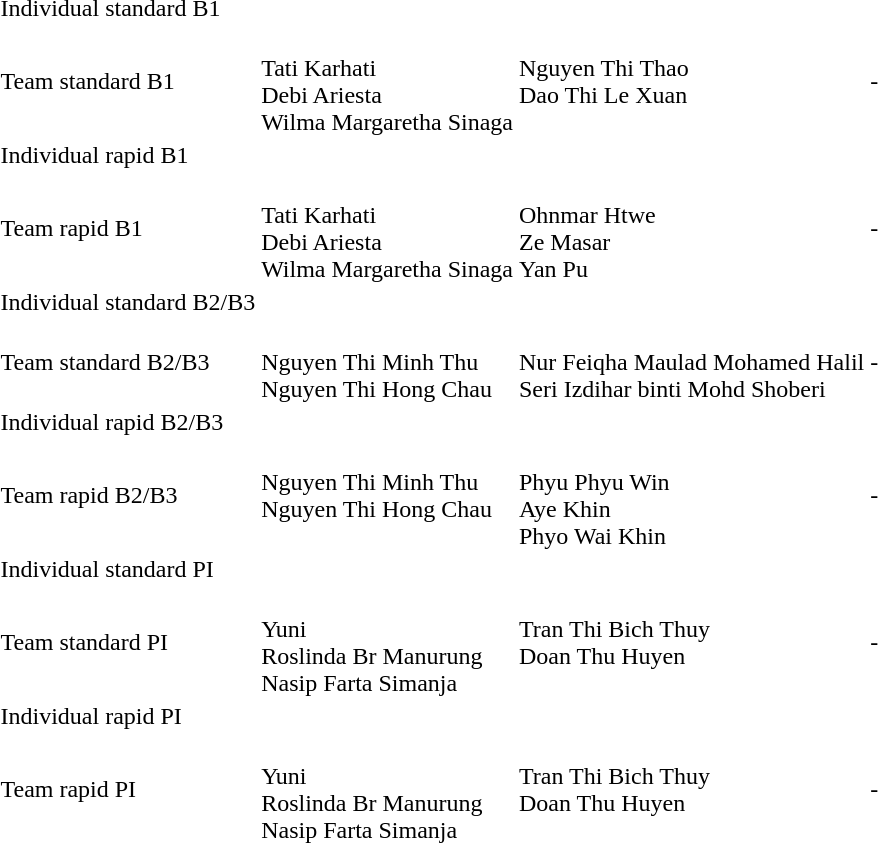<table>
<tr>
<td>Individual standard B1</td>
<td></td>
<td></td>
<td></td>
</tr>
<tr>
<td>Team standard B1</td>
<td><br>Tati Karhati<br>Debi Ariesta<br>Wilma Margaretha Sinaga</td>
<td valign=top><br>Nguyen Thi Thao<br>Dao Thi Le Xuan</td>
<td>-</td>
</tr>
<tr>
<td>Individual rapid B1</td>
<td><br></td>
<td><br></td>
<td><br></td>
</tr>
<tr>
<td>Team rapid B1</td>
<td><br>Tati Karhati<br>Debi Ariesta<br>Wilma Margaretha Sinaga</td>
<td><br>Ohnmar Htwe<br>Ze Masar<br>Yan Pu</td>
<td>-</td>
</tr>
<tr>
<td>Individual standard B2/B3</td>
<td></td>
<td></td>
<td></td>
</tr>
<tr>
<td>Team standard B2/B3</td>
<td><br>Nguyen Thi Minh Thu<br>Nguyen Thi Hong Chau</td>
<td><br>Nur Feiqha Maulad Mohamed Halil<br>Seri Izdihar binti Mohd Shoberi</td>
<td>-</td>
</tr>
<tr>
<td>Individual rapid B2/B3</td>
<td><br></td>
<td><br></td>
<td><br></td>
</tr>
<tr>
<td>Team rapid B2/B3</td>
<td valign=top><br>Nguyen Thi Minh Thu<br>Nguyen Thi Hong Chau</td>
<td><br>Phyu Phyu Win<br>Aye Khin<br>Phyo Wai Khin</td>
<td>-</td>
</tr>
<tr>
<td>Individual standard PI</td>
<td></td>
<td></td>
<td></td>
</tr>
<tr>
<td>Team standard PI</td>
<td><br>Yuni<br>Roslinda Br Manurung<br>Nasip Farta Simanja</td>
<td valign=top><br>Tran Thi Bich Thuy<br>Doan Thu Huyen</td>
<td>-</td>
</tr>
<tr>
<td>Individual rapid PI</td>
<td></td>
<td></td>
<td></td>
</tr>
<tr>
<td>Team rapid PI</td>
<td><br>Yuni<br>Roslinda Br Manurung<br>Nasip Farta Simanja</td>
<td valign=top><br>Tran Thi Bich Thuy<br>Doan Thu Huyen</td>
<td>-</td>
</tr>
</table>
